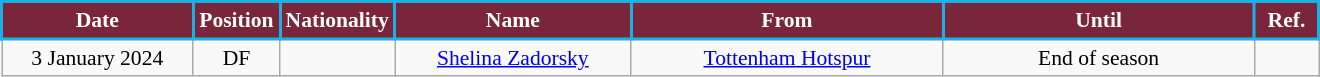<table class="wikitable" style="text-align:center; font-size:90%; ">
<tr>
<th style="background:#7A263A;color:white;border:2px solid #1BB1E7; width:120px;">Date</th>
<th style="background:#7A263A;color:white;border:2px solid #1BB1E7; width:50px;">Position</th>
<th style="background:#7A263A;color:white;border:2px solid #1BB1E7; width:50px;">Nationality</th>
<th style="background:#7A263A;color:white;border:2px solid #1BB1E7; width:150px;">Name</th>
<th style="background:#7A263A;color:white;border:2px solid #1BB1E7; width:200px;">From</th>
<th style="background:#7A263A;color:white;border:2px solid #1BB1E7; width:200px;">Until</th>
<th style="background:#7A263A;color:white;border:2px solid #1BB1E7; width:35px;">Ref.</th>
</tr>
<tr>
<td>3 January 2024</td>
<td>DF</td>
<td></td>
<td><a href='#'>Shelina Zadorsky</a></td>
<td> <a href='#'>Tottenham Hotspur</a></td>
<td>End of season</td>
<td></td>
</tr>
</table>
